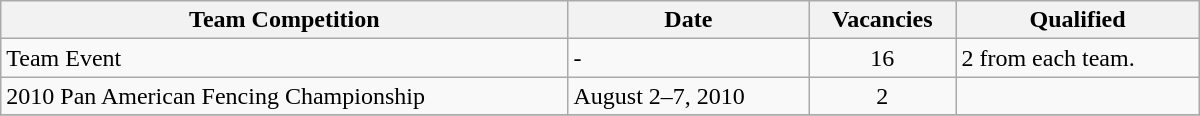<table class="wikitable" width=800>
<tr>
<th>Team Competition</th>
<th>Date</th>
<th>Vacancies</th>
<th>Qualified</th>
</tr>
<tr>
<td>Team Event</td>
<td>-</td>
<td align="center">16</td>
<td>2 from each team.</td>
</tr>
<tr>
<td>2010 Pan American Fencing Championship</td>
<td>August 2–7, 2010</td>
<td align="center">2</td>
<td><br></td>
</tr>
<tr>
</tr>
</table>
